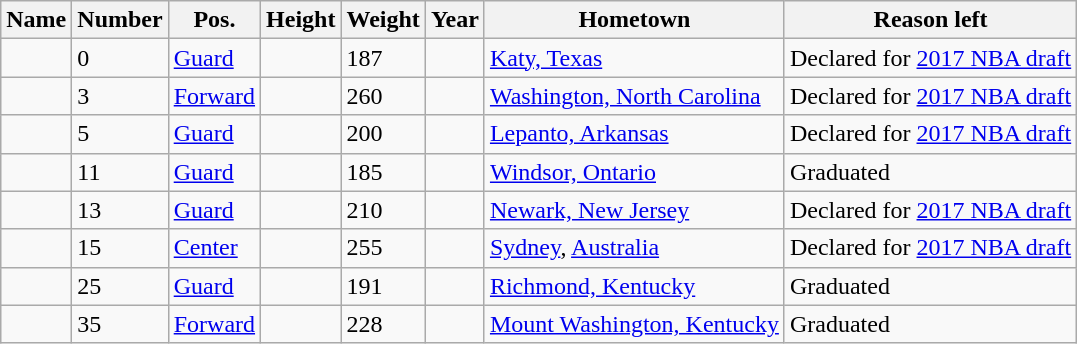<table class="wikitable sortable" border="1">
<tr>
<th>Name</th>
<th>Number</th>
<th>Pos.</th>
<th>Height</th>
<th>Weight</th>
<th>Year</th>
<th>Hometown</th>
<th class="unsortable">Reason left</th>
</tr>
<tr>
<td></td>
<td>0</td>
<td><a href='#'>Guard</a></td>
<td></td>
<td>187</td>
<td></td>
<td><a href='#'>Katy, Texas</a></td>
<td>Declared for <a href='#'>2017 NBA draft</a></td>
</tr>
<tr>
<td></td>
<td>3</td>
<td><a href='#'>Forward</a></td>
<td></td>
<td>260</td>
<td></td>
<td><a href='#'>Washington, North Carolina</a></td>
<td>Declared for <a href='#'>2017 NBA draft</a></td>
</tr>
<tr>
<td></td>
<td>5</td>
<td><a href='#'>Guard</a></td>
<td></td>
<td>200</td>
<td></td>
<td><a href='#'>Lepanto, Arkansas</a></td>
<td>Declared for <a href='#'>2017 NBA draft</a></td>
</tr>
<tr>
<td></td>
<td>11</td>
<td><a href='#'>Guard</a></td>
<td></td>
<td>185</td>
<td></td>
<td><a href='#'>Windsor, Ontario</a></td>
<td>Graduated</td>
</tr>
<tr>
<td></td>
<td>13</td>
<td><a href='#'>Guard</a></td>
<td></td>
<td>210</td>
<td></td>
<td><a href='#'>Newark, New Jersey</a></td>
<td>Declared for <a href='#'>2017 NBA draft</a></td>
</tr>
<tr>
<td></td>
<td>15</td>
<td><a href='#'>Center</a></td>
<td></td>
<td>255</td>
<td></td>
<td><a href='#'>Sydney</a>, <a href='#'>Australia</a></td>
<td>Declared for <a href='#'>2017 NBA draft</a></td>
</tr>
<tr>
<td></td>
<td>25</td>
<td><a href='#'>Guard</a></td>
<td></td>
<td>191</td>
<td></td>
<td><a href='#'>Richmond, Kentucky</a></td>
<td>Graduated</td>
</tr>
<tr>
<td></td>
<td>35</td>
<td><a href='#'>Forward</a></td>
<td></td>
<td>228</td>
<td></td>
<td><a href='#'>Mount Washington, Kentucky</a></td>
<td>Graduated</td>
</tr>
</table>
